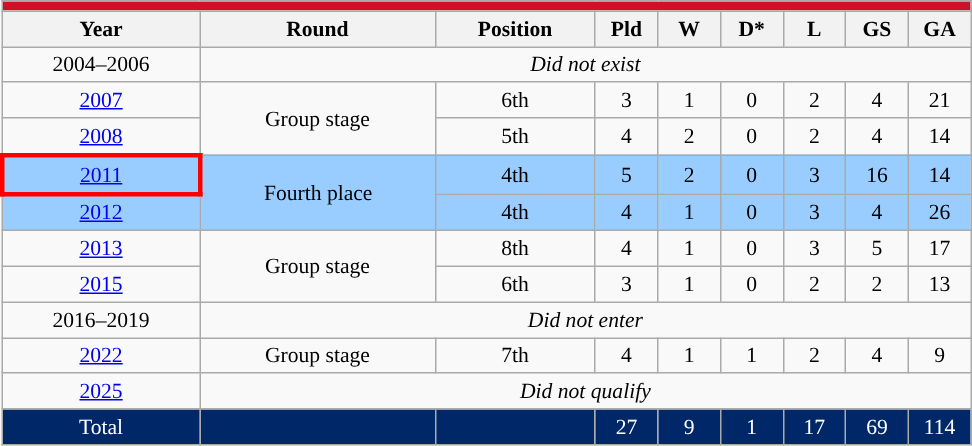<table class="wikitable" style="text-align: center;font-size:90%;">
<tr>
<th colspan="9" style="background: #CE1126; color: #FFFFFF;"><a href='#'></a></th>
</tr>
<tr>
<th width=125>Year</th>
<th width=150>Round</th>
<th width=100>Position</th>
<th width=35>Pld</th>
<th width=35>W</th>
<th width=35>D*</th>
<th width=35>L</th>
<th width=35>GS</th>
<th width=35>GA</th>
</tr>
<tr>
<td>2004–2006</td>
<td colspan="8"><em>Did not exist</em></td>
</tr>
<tr>
<td> <a href='#'>2007</a></td>
<td rowspan=2>Group stage</td>
<td>6th</td>
<td>3</td>
<td>1</td>
<td>0</td>
<td>2</td>
<td>4</td>
<td>21</td>
</tr>
<tr>
<td> <a href='#'>2008</a></td>
<td>5th</td>
<td>4</td>
<td>2</td>
<td>0</td>
<td>2</td>
<td>4</td>
<td>14</td>
</tr>
<tr style="background:#9acdff;">
<td style="border:3px solid red;"> <a href='#'>2011</a></td>
<td rowspan=2>Fourth place</td>
<td>4th</td>
<td>5</td>
<td>2</td>
<td>0</td>
<td>3</td>
<td>16</td>
<td>14</td>
</tr>
<tr style="background:#9acdff;">
<td> <a href='#'>2012</a></td>
<td>4th</td>
<td>4</td>
<td>1</td>
<td>0</td>
<td>3</td>
<td>4</td>
<td>26</td>
</tr>
<tr>
<td> <a href='#'>2013</a></td>
<td rowspan=2>Group stage</td>
<td>8th</td>
<td>4</td>
<td>1</td>
<td>0</td>
<td>3</td>
<td>5</td>
<td>17</td>
</tr>
<tr>
<td> <a href='#'>2015</a></td>
<td>6th</td>
<td>3</td>
<td>1</td>
<td>0</td>
<td>2</td>
<td>2</td>
<td>13</td>
</tr>
<tr>
<td>2016–2019</td>
<td colspan="8"><em>Did not enter</em></td>
</tr>
<tr>
<td> <a href='#'>2022</a></td>
<td>Group stage</td>
<td>7th</td>
<td>4</td>
<td>1</td>
<td>1</td>
<td>2</td>
<td>4</td>
<td>9</td>
</tr>
<tr>
<td> <a href='#'>2025</a></td>
<td colspan="8"><em>Did not qualify</em></td>
</tr>
<tr>
<td colspan=1 style="background: #002868; color: #FFFFFF;">Total</td>
<td style="background: #002868; color: #FFFFFF;"></td>
<td style="background: #002868; color: #FFFFFF;"></td>
<td style="background: #002868; color: #FFFFFF;">27</td>
<td style="background: #002868; color: #FFFFFF;">9</td>
<td style="background: #002868; color: #FFFFFF;">1</td>
<td style="background: #002868; color: #FFFFFF;">17</td>
<td style="background: #002868; color: #FFFFFF;">69</td>
<td style="background: #002868; color: #FFFFFF;">114</td>
</tr>
</table>
